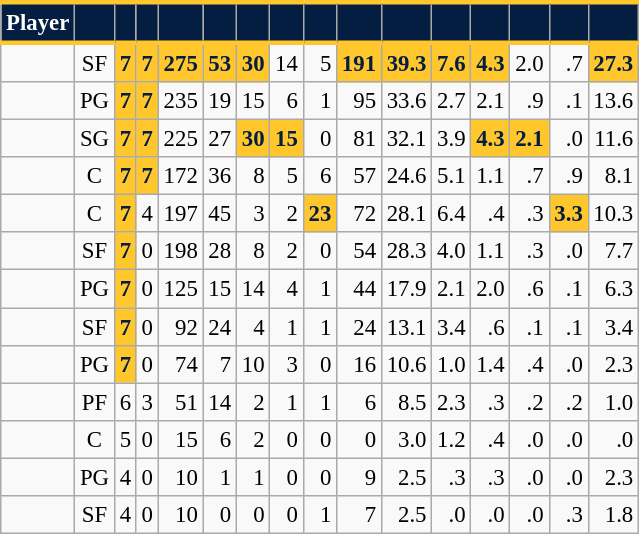<table class="wikitable sortable" style="font-size: 95%; text-align:right;">
<tr>
<th style="background:#041E42; color:#FFFFFF; border-top:#FFC72C 3px solid; border-bottom:#FFC72C 3px solid;">Player</th>
<th style="background:#041E42; color:#FFFFFF; border-top:#FFC72C 3px solid; border-bottom:#FFC72C 3px solid;"></th>
<th style="background:#041E42; color:#FFFFFF; border-top:#FFC72C 3px solid; border-bottom:#FFC72C 3px solid;"></th>
<th style="background:#041E42; color:#FFFFFF; border-top:#FFC72C 3px solid; border-bottom:#FFC72C 3px solid;"></th>
<th style="background:#041E42; color:#FFFFFF; border-top:#FFC72C 3px solid; border-bottom:#FFC72C 3px solid;"></th>
<th style="background:#041E42; color:#FFFFFF; border-top:#FFC72C 3px solid; border-bottom:#FFC72C 3px solid;"></th>
<th style="background:#041E42; color:#FFFFFF; border-top:#FFC72C 3px solid; border-bottom:#FFC72C 3px solid;"></th>
<th style="background:#041E42; color:#FFFFFF; border-top:#FFC72C 3px solid; border-bottom:#FFC72C 3px solid;"></th>
<th style="background:#041E42; color:#FFFFFF; border-top:#FFC72C 3px solid; border-bottom:#FFC72C 3px solid;"></th>
<th style="background:#041E42; color:#FFFFFF; border-top:#FFC72C 3px solid; border-bottom:#FFC72C 3px solid;"></th>
<th style="background:#041E42; color:#FFFFFF; border-top:#FFC72C 3px solid; border-bottom:#FFC72C 3px solid;"></th>
<th style="background:#041E42; color:#FFFFFF; border-top:#FFC72C 3px solid; border-bottom:#FFC72C 3px solid;"></th>
<th style="background:#041E42; color:#FFFFFF; border-top:#FFC72C 3px solid; border-bottom:#FFC72C 3px solid;"></th>
<th style="background:#041E42; color:#FFFFFF; border-top:#FFC72C 3px solid; border-bottom:#FFC72C 3px solid;"></th>
<th style="background:#041E42; color:#FFFFFF; border-top:#FFC72C 3px solid; border-bottom:#FFC72C 3px solid;"></th>
<th style="background:#041E42; color:#FFFFFF; border-top:#FFC72C 3px solid; border-bottom:#FFC72C 3px solid;"></th>
</tr>
<tr>
<td style="text-align:left;"></td>
<td style="text-align:center;">SF</td>
<td style="background:#FFC72C; color:#041E42;"><strong>7</strong></td>
<td style="background:#FFC72C; color:#041E42;"><strong>7</strong></td>
<td style="background:#FFC72C; color:#041E42;"><strong>275</strong></td>
<td style="background:#FFC72C; color:#041E42;"><strong>53</strong></td>
<td style="background:#FFC72C; color:#041E42;"><strong>30</strong></td>
<td>14</td>
<td>5</td>
<td style="background:#FFC72C; color:#041E42;"><strong>191</strong></td>
<td style="background:#FFC72C; color:#041E42;"><strong>39.3</strong></td>
<td style="background:#FFC72C; color:#041E42;"><strong>7.6</strong></td>
<td style="background:#FFC72C; color:#041E42;"><strong>4.3</strong></td>
<td>2.0</td>
<td>.7</td>
<td style="background:#FFC72C; color:#041E42;"><strong>27.3</strong></td>
</tr>
<tr>
<td style="text-align:left;"></td>
<td style="text-align:center;">PG</td>
<td style="background:#FFC72C; color:#041E42;"><strong>7</strong></td>
<td style="background:#FFC72C; color:#041E42;"><strong>7</strong></td>
<td>235</td>
<td>19</td>
<td>15</td>
<td>6</td>
<td>1</td>
<td>95</td>
<td>33.6</td>
<td>2.7</td>
<td>2.1</td>
<td>.9</td>
<td>.1</td>
<td>13.6</td>
</tr>
<tr>
<td style="text-align:left;"></td>
<td style="text-align:center;">SG</td>
<td style="background:#FFC72C; color:#041E42;"><strong>7</strong></td>
<td style="background:#FFC72C; color:#041E42;"><strong>7</strong></td>
<td>225</td>
<td>27</td>
<td style="background:#FFC72C; color:#041E42;"><strong>30</strong></td>
<td style="background:#FFC72C; color:#041E42;"><strong>15</strong></td>
<td>0</td>
<td>81</td>
<td>32.1</td>
<td>3.9</td>
<td style="background:#FFC72C; color:#041E42;"><strong>4.3</strong></td>
<td style="background:#FFC72C; color:#041E42;"><strong>2.1</strong></td>
<td>.0</td>
<td>11.6</td>
</tr>
<tr>
<td style="text-align:left;"></td>
<td style="text-align:center;">C</td>
<td style="background:#FFC72C; color:#041E42;"><strong>7</strong></td>
<td style="background:#FFC72C; color:#041E42;"><strong>7</strong></td>
<td>172</td>
<td>36</td>
<td>8</td>
<td>5</td>
<td>6</td>
<td>57</td>
<td>24.6</td>
<td>5.1</td>
<td>1.1</td>
<td>.7</td>
<td>.9</td>
<td>8.1</td>
</tr>
<tr>
<td style="text-align:left;"></td>
<td style="text-align:center;">C</td>
<td style="background:#FFC72C; color:#041E42;"><strong>7</strong></td>
<td>4</td>
<td>197</td>
<td>45</td>
<td>3</td>
<td>2</td>
<td style="background:#FFC72C; color:#041E42;"><strong>23</strong></td>
<td>72</td>
<td>28.1</td>
<td>6.4</td>
<td>.4</td>
<td>.3</td>
<td style="background:#FFC72C; color:#041E42;"><strong>3.3</strong></td>
<td>10.3</td>
</tr>
<tr>
<td style="text-align:left;"></td>
<td style="text-align:center;">SF</td>
<td style="background:#FFC72C; color:#041E42;"><strong>7</strong></td>
<td>0</td>
<td>198</td>
<td>28</td>
<td>8</td>
<td>2</td>
<td>0</td>
<td>54</td>
<td>28.3</td>
<td>4.0</td>
<td>1.1</td>
<td>.3</td>
<td>.0</td>
<td>7.7</td>
</tr>
<tr>
<td style="text-align:left;"></td>
<td style="text-align:center;">PG</td>
<td style="background:#FFC72C; color:#041E42;"><strong>7</strong></td>
<td>0</td>
<td>125</td>
<td>15</td>
<td>14</td>
<td>4</td>
<td>1</td>
<td>44</td>
<td>17.9</td>
<td>2.1</td>
<td>2.0</td>
<td>.6</td>
<td>.1</td>
<td>6.3</td>
</tr>
<tr>
<td style="text-align:left;"></td>
<td style="text-align:center;">SF</td>
<td style="background:#FFC72C; color:#041E42;"><strong>7</strong></td>
<td>0</td>
<td>92</td>
<td>24</td>
<td>4</td>
<td>1</td>
<td>1</td>
<td>24</td>
<td>13.1</td>
<td>3.4</td>
<td>.6</td>
<td>.1</td>
<td>.1</td>
<td>3.4</td>
</tr>
<tr>
<td style="text-align:left;"></td>
<td style="text-align:center;">PG</td>
<td style="background:#FFC72C; color:#041E42;"><strong>7</strong></td>
<td>0</td>
<td>74</td>
<td>7</td>
<td>10</td>
<td>3</td>
<td>0</td>
<td>16</td>
<td>10.6</td>
<td>1.0</td>
<td>1.4</td>
<td>.4</td>
<td>.0</td>
<td>2.3</td>
</tr>
<tr>
<td style="text-align:left;"></td>
<td style="text-align:center;">PF</td>
<td>6</td>
<td>3</td>
<td>51</td>
<td>14</td>
<td>2</td>
<td>1</td>
<td>1</td>
<td>6</td>
<td>8.5</td>
<td>2.3</td>
<td>.3</td>
<td>.2</td>
<td>.2</td>
<td>1.0</td>
</tr>
<tr>
<td style="text-align:left;"></td>
<td style="text-align:center;">C</td>
<td>5</td>
<td>0</td>
<td>15</td>
<td>6</td>
<td>2</td>
<td>0</td>
<td>0</td>
<td>0</td>
<td>3.0</td>
<td>1.2</td>
<td>.4</td>
<td>.0</td>
<td>.0</td>
<td>.0</td>
</tr>
<tr>
<td style="text-align:left;"></td>
<td style="text-align:center;">PG</td>
<td>4</td>
<td>0</td>
<td>10</td>
<td>1</td>
<td>1</td>
<td>0</td>
<td>0</td>
<td>9</td>
<td>2.5</td>
<td>.3</td>
<td>.3</td>
<td>.0</td>
<td>.0</td>
<td>2.3</td>
</tr>
<tr>
<td style="text-align:left;"></td>
<td style="text-align:center;">SF</td>
<td>4</td>
<td>0</td>
<td>10</td>
<td>0</td>
<td>0</td>
<td>0</td>
<td>1</td>
<td>7</td>
<td>2.5</td>
<td>.0</td>
<td>.0</td>
<td>.0</td>
<td>.3</td>
<td>1.8</td>
</tr>
</table>
